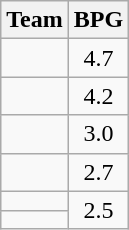<table class=wikitable>
<tr>
<th>Team</th>
<th>BPG</th>
</tr>
<tr>
<td></td>
<td align=center>4.7</td>
</tr>
<tr>
<td></td>
<td align=center>4.2</td>
</tr>
<tr>
<td></td>
<td align=center>3.0</td>
</tr>
<tr>
<td></td>
<td align=center>2.7</td>
</tr>
<tr>
<td></td>
<td align=center rowspan=2>2.5</td>
</tr>
<tr>
<td></td>
</tr>
</table>
